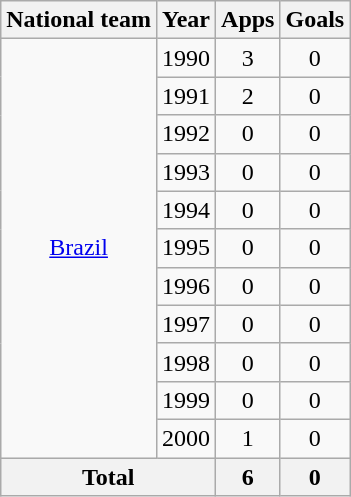<table class="wikitable" style="text-align:center">
<tr>
<th>National team</th>
<th>Year</th>
<th>Apps</th>
<th>Goals</th>
</tr>
<tr>
<td rowspan="11"><a href='#'>Brazil</a></td>
<td>1990</td>
<td>3</td>
<td>0</td>
</tr>
<tr>
<td>1991</td>
<td>2</td>
<td>0</td>
</tr>
<tr>
<td>1992</td>
<td>0</td>
<td>0</td>
</tr>
<tr>
<td>1993</td>
<td>0</td>
<td>0</td>
</tr>
<tr>
<td>1994</td>
<td>0</td>
<td>0</td>
</tr>
<tr>
<td>1995</td>
<td>0</td>
<td>0</td>
</tr>
<tr>
<td>1996</td>
<td>0</td>
<td>0</td>
</tr>
<tr>
<td>1997</td>
<td>0</td>
<td>0</td>
</tr>
<tr>
<td>1998</td>
<td>0</td>
<td>0</td>
</tr>
<tr>
<td>1999</td>
<td>0</td>
<td>0</td>
</tr>
<tr>
<td>2000</td>
<td>1</td>
<td>0</td>
</tr>
<tr>
<th colspan="2">Total</th>
<th>6</th>
<th>0</th>
</tr>
</table>
